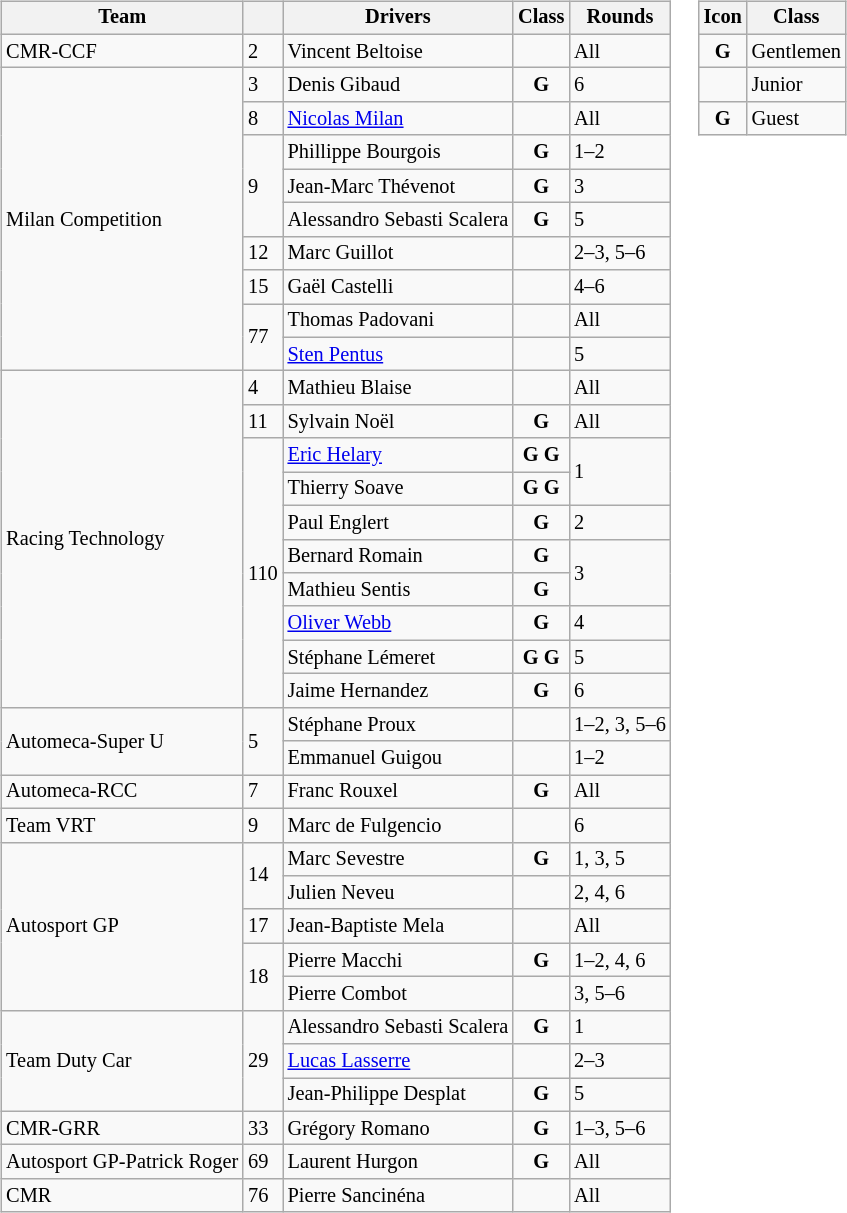<table>
<tr>
<td><br><table class="wikitable" style="font-size: 85%">
<tr>
<th>Team</th>
<th></th>
<th>Drivers</th>
<th>Class</th>
<th>Rounds</th>
</tr>
<tr>
<td> CMR-CCF</td>
<td>2</td>
<td> Vincent Beltoise</td>
<td align="center"></td>
<td>All</td>
</tr>
<tr>
<td rowspan="9"> Milan Competition</td>
<td>3</td>
<td> Denis Gibaud</td>
<td align="center"><strong><span>G</span></strong></td>
<td>6</td>
</tr>
<tr>
<td>8</td>
<td> <a href='#'>Nicolas Milan</a></td>
<td></td>
<td>All</td>
</tr>
<tr>
<td rowspan="3">9</td>
<td> Phillippe Bourgois</td>
<td align="center"><strong><span>G</span></strong></td>
<td>1–2</td>
</tr>
<tr>
<td> Jean-Marc Thévenot</td>
<td align="center"><strong><span>G</span></strong></td>
<td>3</td>
</tr>
<tr>
<td> Alessandro Sebasti Scalera</td>
<td align="center"><strong><span>G</span></strong></td>
<td>5</td>
</tr>
<tr>
<td>12</td>
<td> Marc Guillot</td>
<td></td>
<td>2–3, 5–6</td>
</tr>
<tr>
<td>15</td>
<td> Gaël Castelli</td>
<td></td>
<td>4–6</td>
</tr>
<tr>
<td rowspan="2">77</td>
<td> Thomas Padovani</td>
<td></td>
<td>All</td>
</tr>
<tr>
<td> <a href='#'>Sten Pentus</a></td>
<td></td>
<td>5</td>
</tr>
<tr>
<td rowspan="10"> Racing Technology</td>
<td>4</td>
<td> Mathieu Blaise</td>
<td align="center"></td>
<td>All</td>
</tr>
<tr>
<td>11</td>
<td> Sylvain Noël</td>
<td align="center"><strong><span>G</span></strong></td>
<td>All</td>
</tr>
<tr>
<td rowspan="8">110</td>
<td> <a href='#'>Eric Helary</a></td>
<td align="center"><strong><span>G</span></strong> <strong><span>G</span></strong></td>
<td rowspan="2">1</td>
</tr>
<tr>
<td> Thierry Soave</td>
<td align="center"><strong><span>G</span></strong> <strong><span>G</span></strong></td>
</tr>
<tr>
<td> Paul Englert</td>
<td align="center"><strong><span>G</span></strong></td>
<td>2</td>
</tr>
<tr>
<td> Bernard Romain</td>
<td align="center"><strong><span>G</span></strong></td>
<td rowspan="2">3</td>
</tr>
<tr>
<td> Mathieu Sentis</td>
<td align="center"><strong><span>G</span></strong></td>
</tr>
<tr>
<td> <a href='#'>Oliver Webb</a></td>
<td align="center"><strong><span>G</span></strong></td>
<td>4</td>
</tr>
<tr>
<td> Stéphane Lémeret</td>
<td align="center"><strong><span>G</span></strong> <strong><span>G</span></strong></td>
<td>5</td>
</tr>
<tr>
<td> Jaime Hernandez</td>
<td align="center"><strong><span>G</span></strong></td>
<td>6</td>
</tr>
<tr>
<td rowspan="2"> Automeca-Super U</td>
<td rowspan="2">5</td>
<td> Stéphane Proux</td>
<td align="center"></td>
<td>1–2, 3, 5–6</td>
</tr>
<tr>
<td> Emmanuel Guigou</td>
<td></td>
<td>1–2</td>
</tr>
<tr>
<td> Automeca-RCC</td>
<td>7</td>
<td> Franc Rouxel</td>
<td align="center"><strong><span>G</span></strong></td>
<td>All</td>
</tr>
<tr>
<td> Team VRT</td>
<td>9</td>
<td> Marc de Fulgencio</td>
<td align="center"></td>
<td>6</td>
</tr>
<tr>
<td rowspan="5"> Autosport GP</td>
<td rowspan="2">14</td>
<td> Marc Sevestre</td>
<td align="center"><strong><span>G</span></strong></td>
<td>1, 3, 5</td>
</tr>
<tr>
<td> Julien Neveu</td>
<td></td>
<td>2, 4, 6</td>
</tr>
<tr>
<td>17</td>
<td> Jean-Baptiste Mela</td>
<td align="center"></td>
<td>All</td>
</tr>
<tr>
<td rowspan="2">18</td>
<td> Pierre Macchi</td>
<td align="center"><strong><span>G</span></strong></td>
<td>1–2, 4, 6</td>
</tr>
<tr>
<td> Pierre Combot</td>
<td></td>
<td>3, 5–6</td>
</tr>
<tr>
<td rowspan="3"> Team Duty Car</td>
<td rowspan="3">29</td>
<td> Alessandro Sebasti Scalera</td>
<td align="center"><strong><span>G</span></strong></td>
<td>1</td>
</tr>
<tr>
<td> <a href='#'>Lucas Lasserre</a></td>
<td></td>
<td>2–3</td>
</tr>
<tr>
<td> Jean-Philippe Desplat</td>
<td align="center"><strong><span>G</span></strong></td>
<td>5</td>
</tr>
<tr>
<td> CMR-GRR</td>
<td>33</td>
<td> Grégory Romano</td>
<td align="center"><strong><span>G</span></strong></td>
<td>1–3, 5–6</td>
</tr>
<tr>
<td> Autosport GP-Patrick Roger</td>
<td>69</td>
<td> Laurent Hurgon</td>
<td align="center"><strong><span>G</span></strong></td>
<td>All</td>
</tr>
<tr>
<td> CMR</td>
<td>76</td>
<td> Pierre Sancinéna</td>
<td align="center"></td>
<td>All</td>
</tr>
</table>
</td>
<td valign="top"><br><table class="wikitable" align="right" style="font-size: 85%;">
<tr>
<th>Icon</th>
<th>Class</th>
</tr>
<tr>
<td align="center"><strong><span>G</span></strong></td>
<td>Gentlemen</td>
</tr>
<tr>
<td align="center"></td>
<td>Junior</td>
</tr>
<tr>
<td align="center"><strong><span>G</span></strong></td>
<td>Guest</td>
</tr>
</table>
</td>
</tr>
</table>
